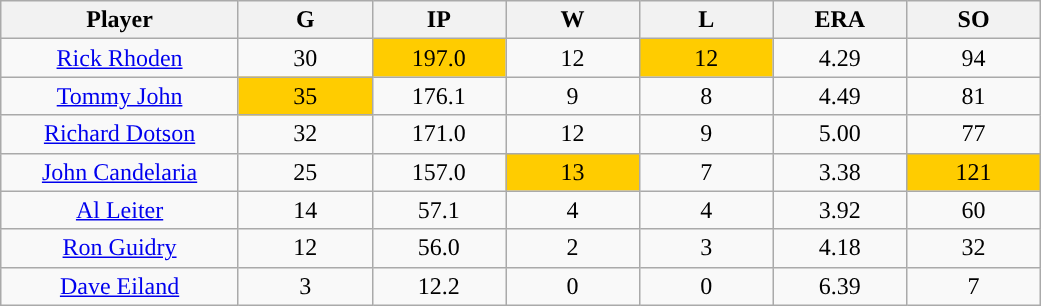<table class="wikitable sortable">
<tr>
<th bgcolor="#DDDDFF" width="16%">Player</th>
<th bgcolor="#DDDDFF" width="9%">G</th>
<th bgcolor="#DDDDFF" width="9%">IP</th>
<th bgcolor="#DDDDFF" width="9%">W</th>
<th bgcolor="#DDDDFF" width="9%">L</th>
<th bgcolor="#DDDDFF" width="9%">ERA</th>
<th bgcolor="#DDDDFF" width="9%">SO</th>
</tr>
<tr align="center">
<td><a href='#'>Rick Rhoden</a></td>
<td>30</td>
<td style="background:#fc0;">197.0</td>
<td>12</td>
<td style="background:#fc0;">12</td>
<td>4.29</td>
<td>94</td>
</tr>
<tr align="center">
<td><a href='#'>Tommy John</a></td>
<td style="background:#fc0;">35</td>
<td>176.1</td>
<td>9</td>
<td>8</td>
<td>4.49</td>
<td>81</td>
</tr>
<tr align="center">
<td><a href='#'>Richard Dotson</a></td>
<td>32</td>
<td>171.0</td>
<td>12</td>
<td>9</td>
<td>5.00</td>
<td>77</td>
</tr>
<tr align="center">
<td><a href='#'>John Candelaria</a></td>
<td>25</td>
<td>157.0</td>
<td style="background:#fc0;">13</td>
<td>7</td>
<td>3.38</td>
<td style="background:#fc0;">121</td>
</tr>
<tr align="center">
<td><a href='#'>Al Leiter</a></td>
<td>14</td>
<td>57.1</td>
<td>4</td>
<td>4</td>
<td>3.92</td>
<td>60</td>
</tr>
<tr align="center">
<td><a href='#'>Ron Guidry</a></td>
<td>12</td>
<td>56.0</td>
<td>2</td>
<td>3</td>
<td>4.18</td>
<td>32</td>
</tr>
<tr align="center">
<td><a href='#'>Dave Eiland</a></td>
<td>3</td>
<td>12.2</td>
<td>0</td>
<td>0</td>
<td>6.39</td>
<td>7</td>
</tr>
</table>
